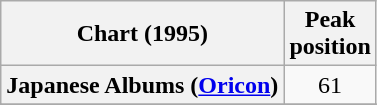<table class="wikitable sortable plainrowheaders">
<tr>
<th>Chart (1995)</th>
<th>Peak<br>position</th>
</tr>
<tr>
<th scope="row">Japanese Albums (<a href='#'>Oricon</a>)</th>
<td align="center">61</td>
</tr>
<tr>
</tr>
<tr>
</tr>
<tr>
</tr>
<tr>
</tr>
</table>
